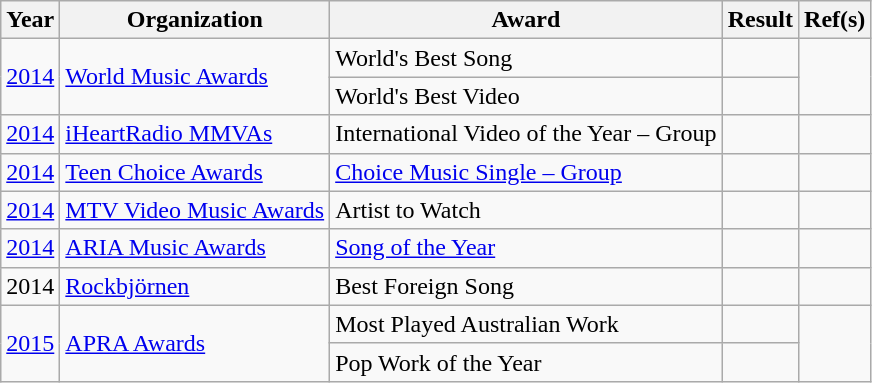<table class="wikitable plainrowheaders">
<tr align=center>
<th scope="col">Year</th>
<th scope="col">Organization</th>
<th scope="col">Award</th>
<th scope="col">Result</th>
<th scope="col">Ref(s)</th>
</tr>
<tr>
<td rowspan="2"><a href='#'>2014</a></td>
<td rowspan="2"><a href='#'>World Music Awards</a></td>
<td>World's Best Song</td>
<td></td>
<td style="text-align:center;" rowspan="2"></td>
</tr>
<tr>
<td>World's Best Video</td>
<td></td>
</tr>
<tr>
<td><a href='#'>2014</a></td>
<td><a href='#'>iHeartRadio MMVAs</a></td>
<td>International Video of the Year – Group</td>
<td></td>
<td style="text-align:center;"></td>
</tr>
<tr>
<td><a href='#'>2014</a></td>
<td><a href='#'>Teen Choice Awards</a></td>
<td><a href='#'>Choice Music Single – Group</a></td>
<td></td>
<td style="text-align:center;"></td>
</tr>
<tr>
<td><a href='#'>2014</a></td>
<td><a href='#'>MTV Video Music Awards</a></td>
<td>Artist to Watch</td>
<td></td>
<td style="text-align:center;"></td>
</tr>
<tr>
<td><a href='#'>2014</a></td>
<td><a href='#'>ARIA Music Awards</a></td>
<td><a href='#'>Song of the Year</a></td>
<td></td>
<td style="text-align:center;"></td>
</tr>
<tr>
<td>2014</td>
<td><a href='#'>Rockbjörnen</a></td>
<td>Best Foreign Song</td>
<td></td>
<td style="text-align:center;"></td>
</tr>
<tr>
<td rowspan="2"><a href='#'>2015</a></td>
<td rowspan="2"><a href='#'>APRA Awards</a></td>
<td>Most Played Australian Work</td>
<td></td>
<td style="text-align:center;" rowspan="2"></td>
</tr>
<tr>
<td>Pop Work of the Year</td>
<td></td>
</tr>
</table>
